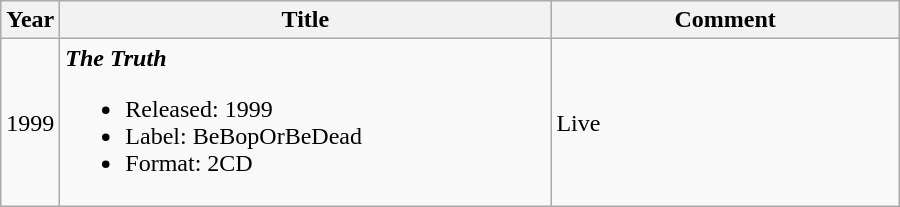<table class="wikitable">
<tr>
<th>Year</th>
<th style="width:225px;">Title</th>
<th style="width:225px;">Comment</th>
</tr>
<tr>
<td>1999</td>
<td style="width:20em"><strong><em>The Truth</em></strong><br><ul><li>Released: 1999</li><li>Label: BeBopOrBeDead </li><li>Format: 2CD</li></ul></td>
<td>Live</td>
</tr>
</table>
